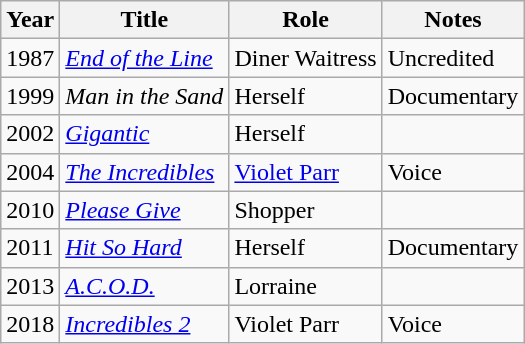<table class="wikitable sortable">
<tr>
<th>Year</th>
<th>Title</th>
<th>Role</th>
<th class="unsortable">Notes</th>
</tr>
<tr>
<td>1987</td>
<td><em><a href='#'>End of the Line</a></em></td>
<td>Diner Waitress</td>
<td>Uncredited</td>
</tr>
<tr>
<td>1999</td>
<td><em>Man in the Sand</em></td>
<td>Herself</td>
<td>Documentary</td>
</tr>
<tr>
<td>2002</td>
<td><em><a href='#'>Gigantic</a></em></td>
<td>Herself</td>
<td></td>
</tr>
<tr>
<td>2004</td>
<td><em><a href='#'>The Incredibles</a></em></td>
<td><a href='#'>Violet Parr</a></td>
<td>Voice</td>
</tr>
<tr>
<td>2010</td>
<td><em><a href='#'>Please Give</a></em></td>
<td>Shopper</td>
<td></td>
</tr>
<tr>
<td>2011</td>
<td><em><a href='#'>Hit So Hard</a></em></td>
<td>Herself</td>
<td>Documentary</td>
</tr>
<tr>
<td>2013</td>
<td><em><a href='#'>A.C.O.D.</a></em></td>
<td>Lorraine</td>
<td></td>
</tr>
<tr>
<td>2018</td>
<td><em><a href='#'>Incredibles 2</a></em></td>
<td>Violet Parr</td>
<td>Voice</td>
</tr>
</table>
